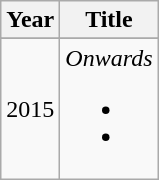<table class=wikitable style=text-align:center;>
<tr>
<th rowspan=1>Year</th>
<th rowspan=1>Title</th>
</tr>
<tr style=font-size:smaller;>
</tr>
<tr>
<td>2015</td>
<td align=left><em>Onwards</em><br><ul><li></li><li></li></ul></td>
</tr>
</table>
